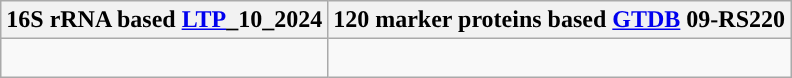<table class="wikitable">
<tr>
<th colspan=1>16S rRNA based <a href='#'>LTP</a>_10_2024</th>
<th colspan=1>120 marker proteins based <a href='#'>GTDB</a> 09-RS220</th>
</tr>
<tr>
<td style="vertical-align:top"><br></td>
<td><br></td>
</tr>
</table>
